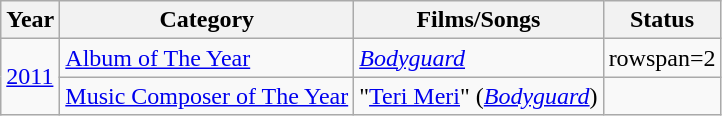<table class="wikitable">
<tr>
<th>Year</th>
<th>Category</th>
<th>Films/Songs</th>
<th>Status</th>
</tr>
<tr>
<td rowspan=2><a href='#'>2011</a></td>
<td><a href='#'>Album of The Year</a></td>
<td><em><a href='#'>Bodyguard</a></em></td>
<td>rowspan=2 </td>
</tr>
<tr>
<td><a href='#'>Music Composer of The Year</a></td>
<td>"<a href='#'>Teri Meri</a>" (<em><a href='#'>Bodyguard</a></em>)</td>
</tr>
</table>
